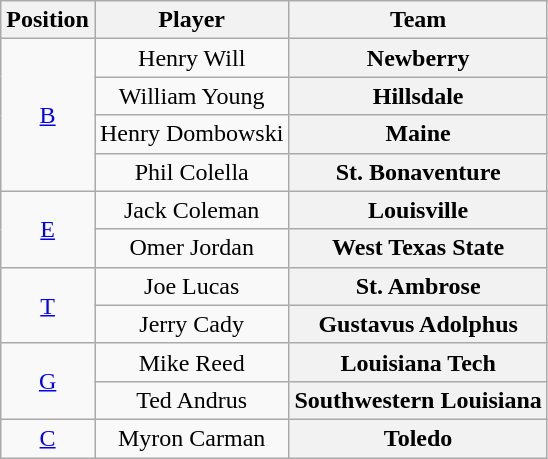<table class="wikitable">
<tr>
<th>Position</th>
<th>Player</th>
<th>Team</th>
</tr>
<tr style="text-align:center;">
<td rowspan="4"><a href='#'>B</a></td>
<td>Henry Will</td>
<th Style = >Newberry</th>
</tr>
<tr style="text-align:center;">
<td>William Young</td>
<th Style = >Hillsdale</th>
</tr>
<tr style="text-align:center;">
<td>Henry Dombowski</td>
<th Style = >Maine</th>
</tr>
<tr style="text-align:center;">
<td>Phil Colella</td>
<th Style = >St. Bonaventure</th>
</tr>
<tr style="text-align:center;">
<td rowspan="2"><a href='#'>E</a></td>
<td>Jack Coleman</td>
<th Style = >Louisville</th>
</tr>
<tr style="text-align:center;">
<td>Omer Jordan</td>
<th Style = >West Texas State</th>
</tr>
<tr style="text-align:center;">
<td rowspan="2"><a href='#'>T</a></td>
<td>Joe Lucas</td>
<th Style = >St. Ambrose</th>
</tr>
<tr style="text-align:center;">
<td>Jerry Cady</td>
<th Style = >Gustavus Adolphus</th>
</tr>
<tr style="text-align:center;">
<td rowspan="2"><a href='#'>G</a></td>
<td>Mike Reed</td>
<th Style = >Louisiana Tech</th>
</tr>
<tr style="text-align:center;">
<td>Ted Andrus</td>
<th Style = >Southwestern Louisiana</th>
</tr>
<tr style="text-align:center;">
<td><a href='#'>C</a></td>
<td>Myron Carman</td>
<th Style = >Toledo</th>
</tr>
</table>
